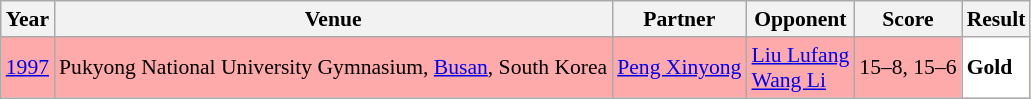<table class="sortable wikitable" style="font-size: 90%;">
<tr>
<th>Year</th>
<th>Venue</th>
<th>Partner</th>
<th>Opponent</th>
<th>Score</th>
<th>Result</th>
</tr>
<tr style="background:#FFAAAA">
<td align="center"><a href='#'>1997</a></td>
<td align="left">Pukyong National University Gymnasium, <a href='#'>Busan</a>, South Korea</td>
<td align="left"> <a href='#'>Peng Xinyong</a></td>
<td align="left"> <a href='#'>Liu Lufang</a><br> <a href='#'>Wang Li</a></td>
<td align="left">15–8, 15–6</td>
<td style="text-align:left; background:white"> <strong>Gold</strong></td>
</tr>
</table>
